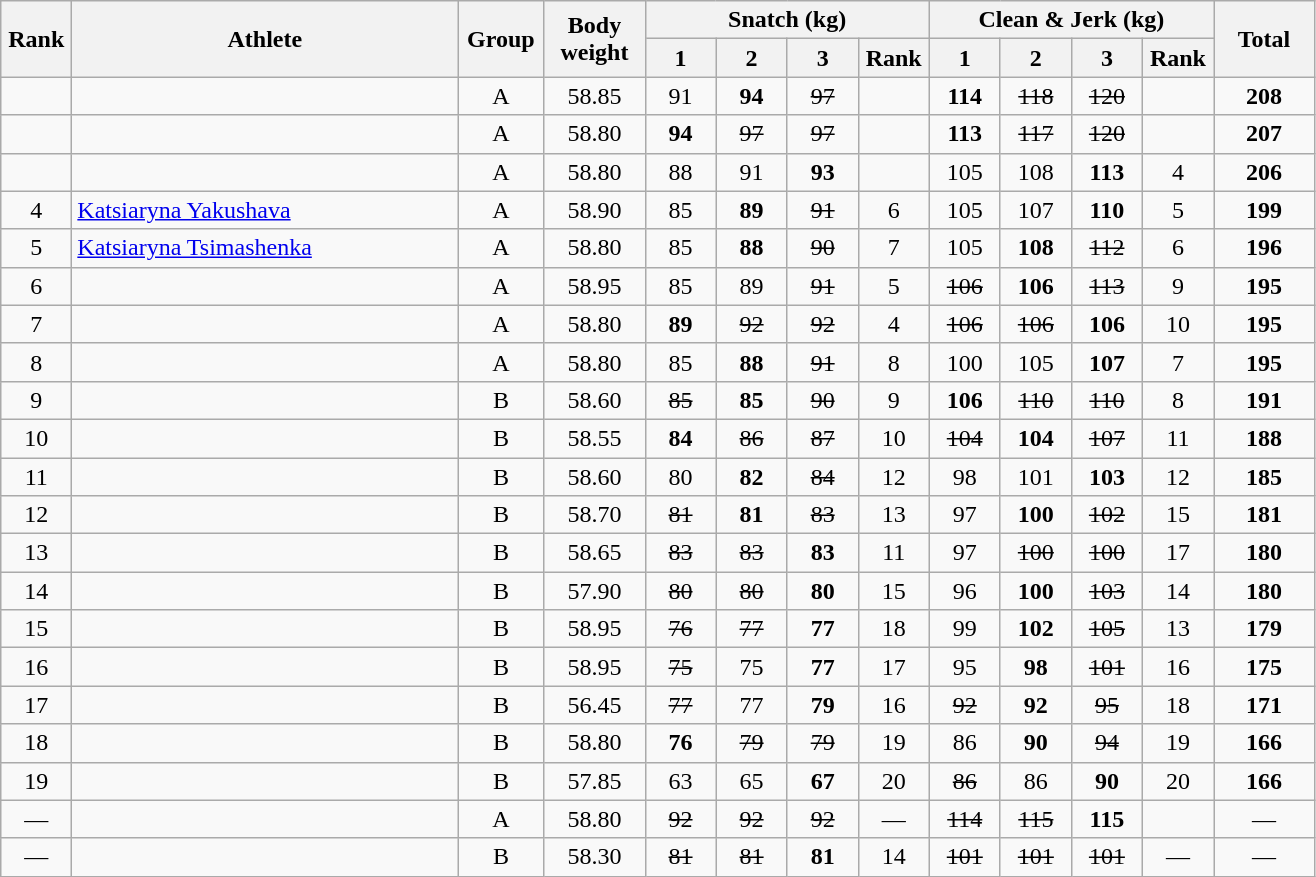<table class = "wikitable" style="text-align:center;">
<tr>
<th rowspan=2 width=40>Rank</th>
<th rowspan=2 width=250>Athlete</th>
<th rowspan=2 width=50>Group</th>
<th rowspan=2 width=60>Body weight</th>
<th colspan=4>Snatch (kg)</th>
<th colspan=4>Clean & Jerk (kg)</th>
<th rowspan=2 width=60>Total</th>
</tr>
<tr>
<th width=40>1</th>
<th width=40>2</th>
<th width=40>3</th>
<th width=40>Rank</th>
<th width=40>1</th>
<th width=40>2</th>
<th width=40>3</th>
<th width=40>Rank</th>
</tr>
<tr>
<td></td>
<td align=left></td>
<td>A</td>
<td>58.85</td>
<td>91</td>
<td><strong>94</strong></td>
<td><s>97</s></td>
<td></td>
<td><strong>114</strong></td>
<td><s>118</s></td>
<td><s>120</s></td>
<td></td>
<td><strong>208</strong></td>
</tr>
<tr>
<td></td>
<td align=left></td>
<td>A</td>
<td>58.80</td>
<td><strong>94</strong></td>
<td><s>97</s></td>
<td><s>97</s></td>
<td></td>
<td><strong>113</strong></td>
<td><s>117</s></td>
<td><s>120</s></td>
<td></td>
<td><strong>207</strong></td>
</tr>
<tr>
<td></td>
<td align=left></td>
<td>A</td>
<td>58.80</td>
<td>88</td>
<td>91</td>
<td><strong>93</strong></td>
<td></td>
<td>105</td>
<td>108</td>
<td><strong>113</strong></td>
<td>4</td>
<td><strong>206</strong></td>
</tr>
<tr>
<td>4</td>
<td align=left> <a href='#'>Katsiaryna Yakushava</a> </td>
<td>A</td>
<td>58.90</td>
<td>85</td>
<td><strong>89</strong></td>
<td><s>91</s></td>
<td>6</td>
<td>105</td>
<td>107</td>
<td><strong>110</strong></td>
<td>5</td>
<td><strong>199</strong></td>
</tr>
<tr>
<td>5</td>
<td align=left> <a href='#'>Katsiaryna Tsimashenka</a> </td>
<td>A</td>
<td>58.80</td>
<td>85</td>
<td><strong>88</strong></td>
<td><s>90</s></td>
<td>7</td>
<td>105</td>
<td><strong>108</strong></td>
<td><s>112</s></td>
<td>6</td>
<td><strong>196</strong></td>
</tr>
<tr>
<td>6</td>
<td align=left></td>
<td>A</td>
<td>58.95</td>
<td>85</td>
<td>89</td>
<td><s>91</s></td>
<td>5</td>
<td><s>106</s></td>
<td><strong>106</strong></td>
<td><s>113</s></td>
<td>9</td>
<td><strong>195</strong></td>
</tr>
<tr>
<td>7</td>
<td align=left></td>
<td>A</td>
<td>58.80</td>
<td><strong>89</strong></td>
<td><s>92</s></td>
<td><s>92</s></td>
<td>4</td>
<td><s>106</s></td>
<td><s>106</s></td>
<td><strong>106</strong></td>
<td>10</td>
<td><strong>195</strong></td>
</tr>
<tr>
<td>8</td>
<td align=left></td>
<td>A</td>
<td>58.80</td>
<td>85</td>
<td><strong>88</strong></td>
<td><s>91</s></td>
<td>8</td>
<td>100</td>
<td>105</td>
<td><strong>107</strong></td>
<td>7</td>
<td><strong>195</strong></td>
</tr>
<tr>
<td>9</td>
<td align=left></td>
<td>B</td>
<td>58.60</td>
<td><s>85</s></td>
<td><strong>85</strong></td>
<td><s>90</s></td>
<td>9</td>
<td><strong>106</strong></td>
<td><s>110</s></td>
<td><s>110</s></td>
<td>8</td>
<td><strong>191</strong></td>
</tr>
<tr>
<td>10</td>
<td align=left></td>
<td>B</td>
<td>58.55</td>
<td><strong>84</strong></td>
<td><s>86</s></td>
<td><s>87</s></td>
<td>10</td>
<td><s>104</s></td>
<td><strong>104</strong></td>
<td><s>107</s></td>
<td>11</td>
<td><strong>188</strong></td>
</tr>
<tr>
<td>11</td>
<td align=left></td>
<td>B</td>
<td>58.60</td>
<td>80</td>
<td><strong>82</strong></td>
<td><s>84</s></td>
<td>12</td>
<td>98</td>
<td>101</td>
<td><strong>103</strong></td>
<td>12</td>
<td><strong>185</strong></td>
</tr>
<tr>
<td>12</td>
<td align=left></td>
<td>B</td>
<td>58.70</td>
<td><s>81</s></td>
<td><strong>81</strong></td>
<td><s>83</s></td>
<td>13</td>
<td>97</td>
<td><strong>100</strong></td>
<td><s>102</s></td>
<td>15</td>
<td><strong>181</strong></td>
</tr>
<tr>
<td>13</td>
<td align=left></td>
<td>B</td>
<td>58.65</td>
<td><s>83</s></td>
<td><s>83</s></td>
<td><strong>83</strong></td>
<td>11</td>
<td>97</td>
<td><s>100</s></td>
<td><s>100</s></td>
<td>17</td>
<td><strong>180</strong></td>
</tr>
<tr>
<td>14</td>
<td align=left></td>
<td>B</td>
<td>57.90</td>
<td><s>80</s></td>
<td><s>80</s></td>
<td><strong>80</strong></td>
<td>15</td>
<td>96</td>
<td><strong>100</strong></td>
<td><s>103</s></td>
<td>14</td>
<td><strong>180</strong></td>
</tr>
<tr>
<td>15</td>
<td align=left></td>
<td>B</td>
<td>58.95</td>
<td><s>76</s></td>
<td><s>77</s></td>
<td><strong>77</strong></td>
<td>18</td>
<td>99</td>
<td><strong>102</strong></td>
<td><s>105</s></td>
<td>13</td>
<td><strong>179</strong></td>
</tr>
<tr>
<td>16</td>
<td align=left></td>
<td>B</td>
<td>58.95</td>
<td><s>75</s></td>
<td>75</td>
<td><strong>77</strong></td>
<td>17</td>
<td>95</td>
<td><strong>98</strong></td>
<td><s>101</s></td>
<td>16</td>
<td><strong>175</strong></td>
</tr>
<tr>
<td>17</td>
<td align=left></td>
<td>B</td>
<td>56.45</td>
<td><s>77</s></td>
<td>77</td>
<td><strong>79</strong></td>
<td>16</td>
<td><s>92</s></td>
<td><strong>92</strong></td>
<td><s>95</s></td>
<td>18</td>
<td><strong>171</strong></td>
</tr>
<tr>
<td>18</td>
<td align=left></td>
<td>B</td>
<td>58.80</td>
<td><strong>76</strong></td>
<td><s>79</s></td>
<td><s>79</s></td>
<td>19</td>
<td>86</td>
<td><strong>90</strong></td>
<td><s>94</s></td>
<td>19</td>
<td><strong>166</strong></td>
</tr>
<tr>
<td>19</td>
<td align=left></td>
<td>B</td>
<td>57.85</td>
<td>63</td>
<td>65</td>
<td><strong>67</strong></td>
<td>20</td>
<td><s>86</s></td>
<td>86</td>
<td><strong>90</strong></td>
<td>20</td>
<td><strong>166</strong></td>
</tr>
<tr>
<td>—</td>
<td align=left></td>
<td>A</td>
<td>58.80</td>
<td><s>92</s></td>
<td><s>92</s></td>
<td><s>92</s></td>
<td>—</td>
<td><s>114</s></td>
<td><s>115</s></td>
<td><strong>115</strong></td>
<td></td>
<td>—</td>
</tr>
<tr>
<td>—</td>
<td align=left></td>
<td>B</td>
<td>58.30</td>
<td><s>81</s></td>
<td><s>81</s></td>
<td><strong>81</strong></td>
<td>14</td>
<td><s>101</s></td>
<td><s>101</s></td>
<td><s>101</s></td>
<td>—</td>
<td>—</td>
</tr>
</table>
